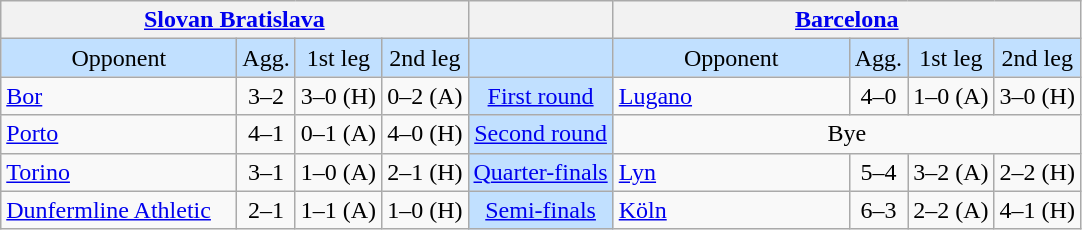<table class="wikitable" style="text-align:center">
<tr>
<th colspan=4> <a href='#'>Slovan Bratislava</a></th>
<th></th>
<th colspan=4> <a href='#'>Barcelona</a></th>
</tr>
<tr style="background:#c1e0ff">
<td>Opponent</td>
<td>Agg.</td>
<td>1st leg</td>
<td>2nd leg</td>
<td></td>
<td>Opponent</td>
<td>Agg.</td>
<td>1st leg</td>
<td>2nd leg</td>
</tr>
<tr>
<td align=left width="150"> <a href='#'>Bor</a></td>
<td>3–2</td>
<td>3–0 (H)</td>
<td>0–2 (A)</td>
<td style="background:#c1e0ff;"><a href='#'>First round</a></td>
<td align=left width="150"> <a href='#'>Lugano</a></td>
<td>4–0</td>
<td>1–0 (A)</td>
<td>3–0 (H)</td>
</tr>
<tr>
<td align=left> <a href='#'>Porto</a></td>
<td>4–1</td>
<td>0–1 (A)</td>
<td>4–0 (H)</td>
<td style="background:#c1e0ff;"><a href='#'>Second round</a></td>
<td colspan="4">Bye</td>
</tr>
<tr>
<td align=left> <a href='#'>Torino</a></td>
<td>3–1</td>
<td>1–0 (A)</td>
<td>2–1 (H)</td>
<td style="background:#c1e0ff;"><a href='#'>Quarter-finals</a></td>
<td align=left> <a href='#'>Lyn</a></td>
<td>5–4</td>
<td>3–2 (A)</td>
<td>2–2 (H)</td>
</tr>
<tr>
<td align=left> <a href='#'>Dunfermline Athletic</a></td>
<td>2–1</td>
<td>1–1 (A)</td>
<td>1–0 (H)</td>
<td style="background:#c1e0ff;"><a href='#'>Semi-finals</a></td>
<td align=left> <a href='#'>Köln</a></td>
<td>6–3</td>
<td>2–2 (A)</td>
<td>4–1 (H)</td>
</tr>
</table>
